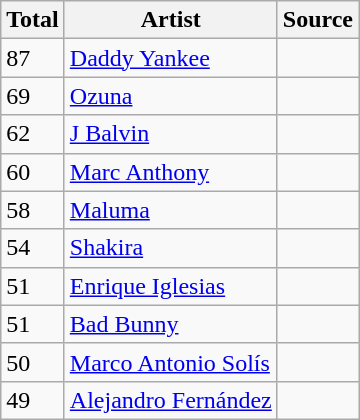<table class="wikitable">
<tr>
<th>Total</th>
<th>Artist</th>
<th>Source</th>
</tr>
<tr>
<td>87</td>
<td><a href='#'>Daddy Yankee</a></td>
<td></td>
</tr>
<tr>
<td>69</td>
<td><a href='#'>Ozuna</a></td>
<td></td>
</tr>
<tr>
<td>62</td>
<td><a href='#'>J Balvin</a></td>
<td></td>
</tr>
<tr>
<td>60</td>
<td><a href='#'>Marc Anthony</a></td>
<td></td>
</tr>
<tr>
<td>58</td>
<td><a href='#'>Maluma</a></td>
<td></td>
</tr>
<tr>
<td>54</td>
<td><a href='#'>Shakira</a></td>
<td></td>
</tr>
<tr>
<td>51</td>
<td><a href='#'>Enrique Iglesias</a></td>
<td></td>
</tr>
<tr>
<td>51</td>
<td><a href='#'>Bad Bunny</a></td>
<td></td>
</tr>
<tr>
<td>50</td>
<td><a href='#'>Marco Antonio Solís</a></td>
<td></td>
</tr>
<tr>
<td>49</td>
<td><a href='#'>Alejandro Fernández</a></td>
<td></td>
</tr>
</table>
